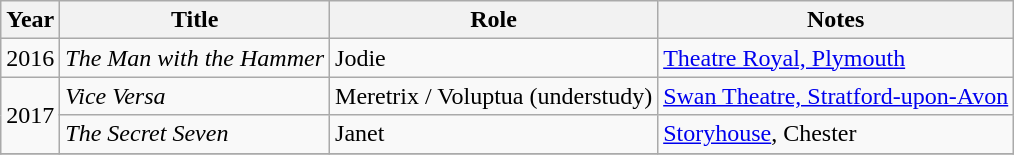<table class="wikitable sortable">
<tr>
<th>Year</th>
<th>Title</th>
<th>Role</th>
<th class="unsortable">Notes</th>
</tr>
<tr>
<td>2016</td>
<td><em>The Man with the Hammer</em></td>
<td>Jodie</td>
<td><a href='#'>Theatre Royal, Plymouth</a></td>
</tr>
<tr>
<td rowspan="2">2017</td>
<td><em>Vice Versa</em></td>
<td>Meretrix / Voluptua (understudy)</td>
<td><a href='#'>Swan Theatre, Stratford-upon-Avon</a></td>
</tr>
<tr>
<td><em>The Secret Seven</em></td>
<td>Janet</td>
<td><a href='#'>Storyhouse</a>, Chester</td>
</tr>
<tr>
</tr>
</table>
